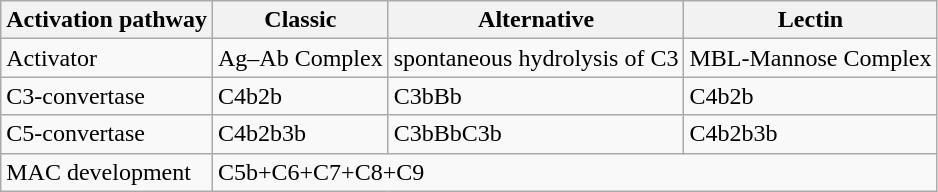<table class="wikitable">
<tr>
<th>Activation pathway</th>
<th>Classic</th>
<th>Alternative</th>
<th>Lectin</th>
</tr>
<tr>
<td>Activator</td>
<td>Ag–Ab Complex</td>
<td>spontaneous hydrolysis of C3</td>
<td>MBL-Mannose Complex</td>
</tr>
<tr>
<td>C3-convertase</td>
<td>C4b2b</td>
<td>C3bBb</td>
<td>C4b2b</td>
</tr>
<tr>
<td>C5-convertase</td>
<td>C4b2b3b</td>
<td>C3bBbC3b</td>
<td>C4b2b3b</td>
</tr>
<tr>
<td>MAC development</td>
<td colspan="3">C5b+C6+C7+C8+C9</td>
</tr>
</table>
